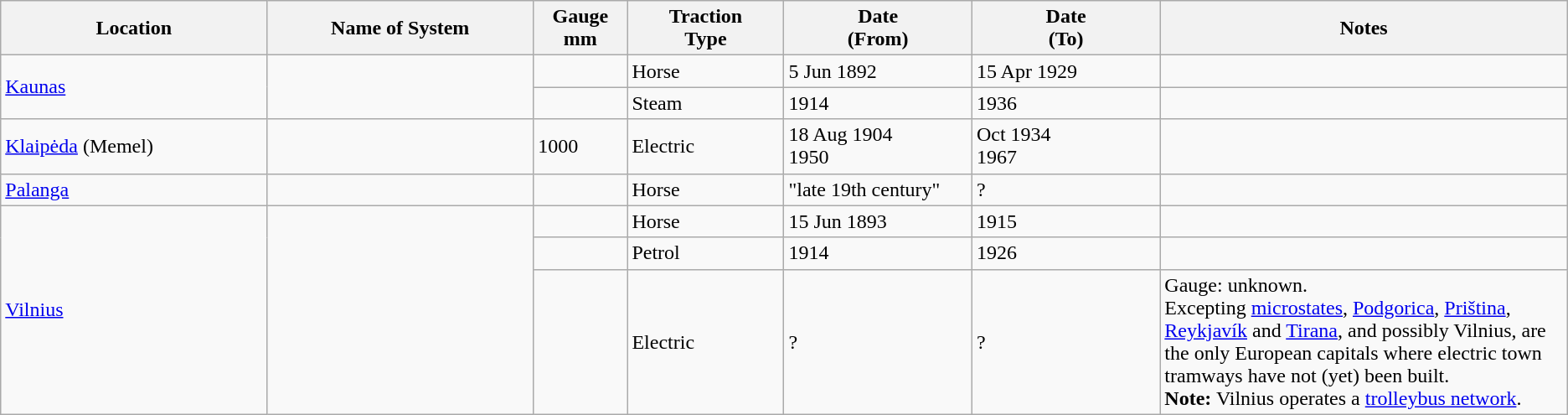<table class="wikitable">
<tr>
<th width=17%>Location</th>
<th width=17%>Name of System</th>
<th width=06%>Gauge <br>mm</th>
<th width=10%>Traction<br>Type</th>
<th width=12%>Date <br>(From)</th>
<th width=12%>Date <br>(To)</th>
<th width=30%>Notes</th>
</tr>
<tr>
<td rowspan="2"><a href='#'>Kaunas</a></td>
<td rowspan="2"> </td>
<td></td>
<td>Horse</td>
<td>5 Jun 1892</td>
<td>15 Apr 1929</td>
<td></td>
</tr>
<tr>
<td></td>
<td>Steam</td>
<td>1914</td>
<td>1936</td>
<td></td>
</tr>
<tr>
<td><a href='#'>Klaipėda</a> (Memel)</td>
<td> </td>
<td>1000</td>
<td>Electric</td>
<td>18 Aug 1904<br>1950</td>
<td>Oct 1934<br>1967</td>
<td></td>
</tr>
<tr>
<td><a href='#'>Palanga</a></td>
<td> </td>
<td></td>
<td>Horse</td>
<td>"late 19th century"</td>
<td>?</td>
<td></td>
</tr>
<tr>
<td rowspan="3"><a href='#'>Vilnius</a></td>
<td rowspan="3"> </td>
<td></td>
<td>Horse</td>
<td>15 Jun 1893</td>
<td>1915</td>
<td></td>
</tr>
<tr>
<td></td>
<td>Petrol</td>
<td>1914</td>
<td>1926</td>
<td></td>
</tr>
<tr>
<td></td>
<td>Electric</td>
<td>?</td>
<td>?</td>
<td>Gauge: unknown.<br>Excepting <a href='#'>microstates</a>, <a href='#'>Podgorica</a>, <a href='#'>Priština</a>, <a href='#'>Reykjavík</a> and <a href='#'>Tirana</a>, and possibly Vilnius, are the only European capitals where electric town tramways have not (yet) been built.<br><strong>Note:</strong> Vilnius operates a <a href='#'>trolleybus network</a>.</td>
</tr>
</table>
